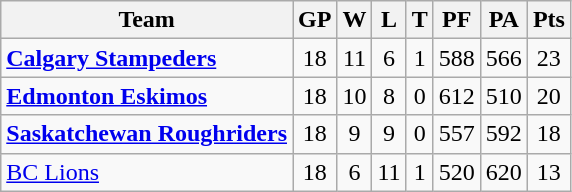<table class="wikitable">
<tr>
<th>Team</th>
<th>GP</th>
<th>W</th>
<th>L</th>
<th>T</th>
<th>PF</th>
<th>PA</th>
<th>Pts</th>
</tr>
<tr align="center">
<td align="left"><strong><a href='#'>Calgary Stampeders</a></strong></td>
<td>18</td>
<td>11</td>
<td>6</td>
<td>1</td>
<td>588</td>
<td>566</td>
<td>23</td>
</tr>
<tr align="center">
<td align="left"><strong><a href='#'>Edmonton Eskimos</a></strong></td>
<td>18</td>
<td>10</td>
<td>8</td>
<td>0</td>
<td>612</td>
<td>510</td>
<td>20</td>
</tr>
<tr align="center">
<td align="left"><strong><a href='#'>Saskatchewan Roughriders</a></strong></td>
<td>18</td>
<td>9</td>
<td>9</td>
<td>0</td>
<td>557</td>
<td>592</td>
<td>18</td>
</tr>
<tr align="center">
<td align="left"><a href='#'>BC Lions</a></td>
<td>18</td>
<td>6</td>
<td>11</td>
<td>1</td>
<td>520</td>
<td>620</td>
<td>13</td>
</tr>
</table>
